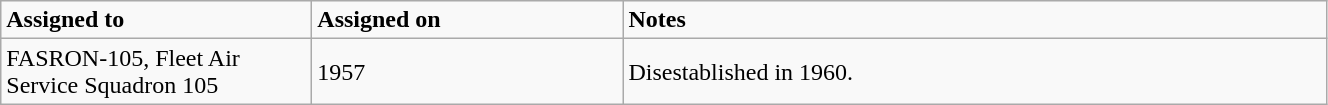<table class="wikitable" style="width: 70%;">
<tr>
<td style="width: 200px;"><strong>Assigned to</strong></td>
<td style="width: 200px;"><strong>Assigned on</strong></td>
<td><strong>Notes</strong></td>
</tr>
<tr>
<td>FASRON-105, Fleet Air Service Squadron 105</td>
<td>1957</td>
<td>Disestablished in 1960.</td>
</tr>
</table>
